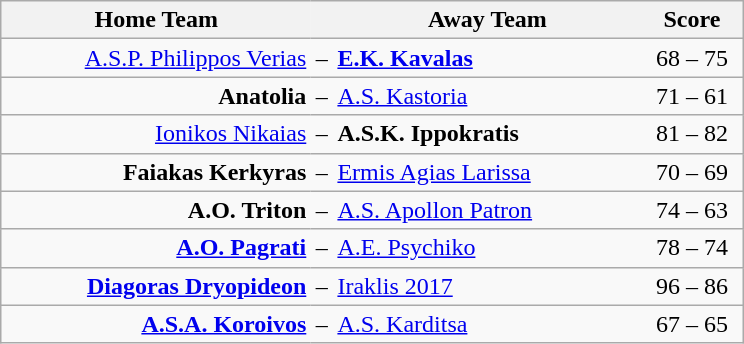<table class="wikitable" style="text-align: center; font-size:100%">
<tr>
<th style="border-right-style:hidden" width="200">Home Team</th>
<th style="border-right-style:hidden"></th>
<th style="border-right-style:hidden" width="200">Away Team</th>
<th width="60">Score</th>
</tr>
<tr>
<td align=right style="border-right-style:hidden"><a href='#'>A.S.P. Philippos Verias</a></td>
<td style="border-right-style:hidden">–</td>
<td align=left style="border-right-style:hidden"><strong><a href='#'>E.K. Kavalas</a></strong></td>
<td>68 – 75</td>
</tr>
<tr>
<td align=right style="border-right-style:hidden"><strong>Anatolia</strong></td>
<td style="border-right-style:hidden">–</td>
<td align=left style="border-right-style:hidden"><a href='#'>A.S. Kastoria</a></td>
<td>71 – 61</td>
</tr>
<tr>
<td align=right style="border-right-style:hidden"><a href='#'>Ionikos Nikaias</a></td>
<td style="border-right-style:hidden">–</td>
<td align=left style="border-right-style:hidden"><strong>A.S.K. Ippokratis</strong></td>
<td>81 – 82</td>
</tr>
<tr>
<td align=right style="border-right-style:hidden"><strong>Faiakas Kerkyras</strong></td>
<td style="border-right-style:hidden">–</td>
<td align=left style="border-right-style:hidden"><a href='#'>Ermis Agias Larissa</a></td>
<td>70 – 69</td>
</tr>
<tr>
<td align=right style="border-right-style:hidden"><strong>A.O. Triton</strong></td>
<td style="border-right-style:hidden">–</td>
<td align=left style="border-right-style:hidden"><a href='#'>A.S. Apollon Patron</a></td>
<td>74 – 63</td>
</tr>
<tr>
<td align=right style="border-right-style:hidden"><strong><a href='#'>A.O. Pagrati</a></strong></td>
<td style="border-right-style:hidden">–</td>
<td align=left style="border-right-style:hidden"><a href='#'>A.E. Psychiko</a></td>
<td>78 – 74</td>
</tr>
<tr>
<td align=right style="border-right-style:hidden"><strong><a href='#'>Diagoras Dryopideon</a></strong></td>
<td style="border-right-style:hidden">–</td>
<td align=left style="border-right-style:hidden"><a href='#'>Iraklis 2017</a></td>
<td>96 – 86</td>
</tr>
<tr>
<td align=right style="border-right-style:hidden"><strong><a href='#'>A.S.A. Koroivos</a></strong></td>
<td style="border-right-style:hidden">–</td>
<td align=left style="border-right-style:hidden"><a href='#'>A.S. Karditsa</a></td>
<td>67 – 65</td>
</tr>
</table>
